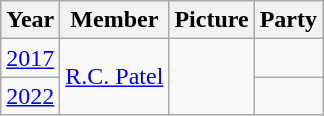<table class="wikitable sortable">
<tr>
<th>Year</th>
<th>Member</th>
<th>Picture</th>
<th colspan="2">Party</th>
</tr>
<tr>
<td><a href='#'>2017</a></td>
<td rowspan="2"><a href='#'>R.C. Patel</a></td>
<td rowspan="2"></td>
<td></td>
</tr>
<tr>
<td><a href='#'>2022</a></td>
</tr>
</table>
